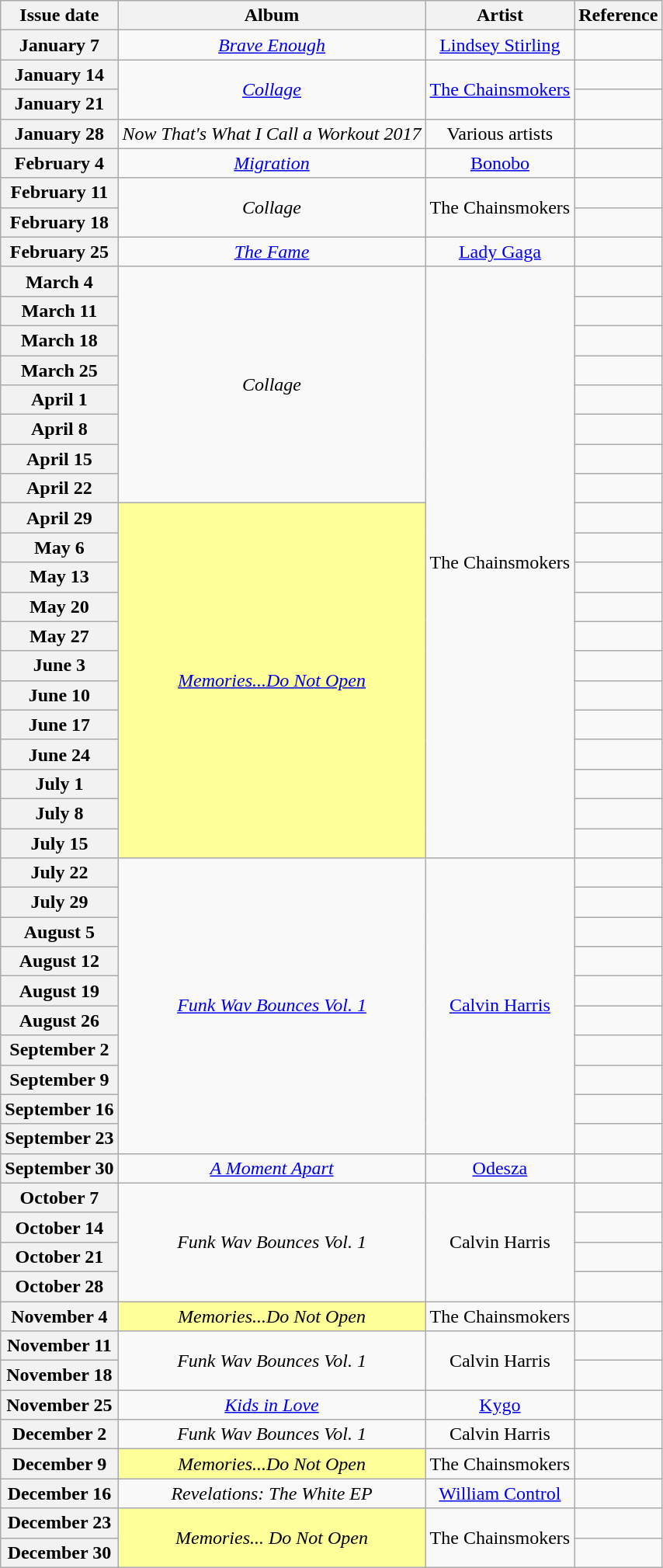<table class="wikitable plainrowheaders" style="text-align:center">
<tr>
<th scope="col">Issue date</th>
<th scope="col">Album</th>
<th scope="col">Artist</th>
<th scope="col">Reference</th>
</tr>
<tr>
<th scope="row">January 7</th>
<td><em><a href='#'>Brave Enough</a></em></td>
<td><a href='#'>Lindsey Stirling</a></td>
<td></td>
</tr>
<tr>
<th scope="row">January 14</th>
<td rowspan="2"><em><a href='#'>Collage</a></em></td>
<td rowspan="2"><a href='#'>The Chainsmokers</a></td>
<td></td>
</tr>
<tr>
<th scope="row">January 21</th>
<td></td>
</tr>
<tr>
<th scope="row">January 28</th>
<td><em>Now That's What I Call a Workout 2017</em></td>
<td>Various artists</td>
<td></td>
</tr>
<tr>
<th scope="row">February 4</th>
<td><em><a href='#'>Migration</a></em></td>
<td><a href='#'>Bonobo</a></td>
<td></td>
</tr>
<tr>
<th scope="row">February 11</th>
<td rowspan="2"><em>Collage</em></td>
<td rowspan="2">The Chainsmokers</td>
<td></td>
</tr>
<tr>
<th scope="row">February 18</th>
<td></td>
</tr>
<tr>
<th scope="row">February 25</th>
<td><em><a href='#'>The Fame</a></em></td>
<td><a href='#'>Lady Gaga</a></td>
<td></td>
</tr>
<tr>
<th scope="row">March 4</th>
<td rowspan="8"><em>Collage</em></td>
<td rowspan="20">The Chainsmokers</td>
<td></td>
</tr>
<tr>
<th scope="row">March 11</th>
<td></td>
</tr>
<tr>
<th scope="row">March 18</th>
<td></td>
</tr>
<tr>
<th scope="row">March 25</th>
<td></td>
</tr>
<tr>
<th scope="row">April 1</th>
<td></td>
</tr>
<tr>
<th scope="row">April 8</th>
<td></td>
</tr>
<tr>
<th scope="row">April 15</th>
<td></td>
</tr>
<tr>
<th scope="row">April 22</th>
<td></td>
</tr>
<tr>
<th scope="row">April 29</th>
<td bgcolor=#FFFF99 rowspan="12"><em><a href='#'>Memories...Do Not Open</a></em> </td>
<td></td>
</tr>
<tr>
<th scope="row">May 6</th>
<td></td>
</tr>
<tr>
<th scope="row">May 13</th>
<td></td>
</tr>
<tr>
<th scope="row">May 20</th>
<td></td>
</tr>
<tr>
<th scope="row">May 27</th>
<td></td>
</tr>
<tr>
<th scope="row">June 3</th>
<td></td>
</tr>
<tr>
<th scope="row">June 10</th>
<td></td>
</tr>
<tr>
<th scope="row">June 17</th>
<td></td>
</tr>
<tr>
<th scope="row">June 24</th>
<td></td>
</tr>
<tr>
<th scope="row">July 1</th>
<td></td>
</tr>
<tr>
<th scope="row">July 8</th>
<td></td>
</tr>
<tr>
<th scope="row">July 15</th>
<td></td>
</tr>
<tr>
<th scope="row">July 22</th>
<td rowspan="10"><em><a href='#'>Funk Wav Bounces Vol. 1</a></em></td>
<td rowspan="10"><a href='#'>Calvin Harris</a></td>
<td></td>
</tr>
<tr>
<th scope="row">July 29</th>
<td></td>
</tr>
<tr>
<th scope="row">August 5</th>
<td></td>
</tr>
<tr>
<th scope="row">August 12</th>
<td></td>
</tr>
<tr>
<th scope="row">August 19</th>
<td></td>
</tr>
<tr>
<th scope="row">August 26</th>
<td></td>
</tr>
<tr>
<th scope="row">September 2</th>
<td></td>
</tr>
<tr>
<th scope="row">September 9</th>
<td></td>
</tr>
<tr>
<th scope="row">September 16</th>
<td></td>
</tr>
<tr>
<th scope="row">September 23</th>
<td></td>
</tr>
<tr>
<th scope="row">September 30</th>
<td><em><a href='#'>A Moment Apart</a></em></td>
<td><a href='#'>Odesza</a></td>
<td></td>
</tr>
<tr>
<th scope="row">October 7</th>
<td rowspan="4"><em>Funk Wav Bounces Vol. 1</em></td>
<td rowspan="4">Calvin Harris</td>
<td></td>
</tr>
<tr>
<th scope="row">October 14</th>
<td></td>
</tr>
<tr>
<th scope="row">October 21</th>
<td></td>
</tr>
<tr>
<th scope="row">October 28</th>
<td></td>
</tr>
<tr>
<th scope="row">November 4</th>
<td bgcolor=#FFFF99><em>Memories...Do Not Open</em> </td>
<td>The Chainsmokers</td>
<td></td>
</tr>
<tr>
<th scope="row">November 11</th>
<td rowspan="2"><em>Funk Wav Bounces Vol. 1</em></td>
<td rowspan="2">Calvin Harris</td>
<td></td>
</tr>
<tr>
<th scope="row">November 18</th>
<td></td>
</tr>
<tr>
<th scope="row">November 25</th>
<td><em><a href='#'>Kids in Love</a></em></td>
<td><a href='#'>Kygo</a></td>
<td></td>
</tr>
<tr>
<th scope="row">December 2</th>
<td><em>Funk Wav Bounces Vol. 1</em></td>
<td>Calvin Harris</td>
<td></td>
</tr>
<tr>
<th scope="row">December 9</th>
<td bgcolor=#FFFF99><em>Memories...Do Not Open</em> </td>
<td>The Chainsmokers</td>
<td></td>
</tr>
<tr>
<th scope="row">December 16</th>
<td><em>Revelations: The White EP</em></td>
<td><a href='#'>William Control</a></td>
<td></td>
</tr>
<tr>
<th scope="row">December 23</th>
<td bgcolor=#FFFF99 rowspan="2"><em>Memories... Do Not Open</em> </td>
<td rowspan="2">The Chainsmokers</td>
<td></td>
</tr>
<tr>
<th scope="row">December 30</th>
<td></td>
</tr>
</table>
